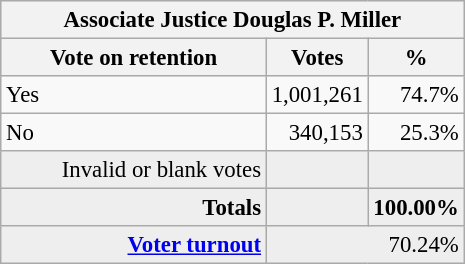<table class="wikitable" style="font-size: 95%;">
<tr style="background-color:#E9E9E9">
<th colspan=7>Associate Justice Douglas P. Miller</th>
</tr>
<tr style="background-color:#E9E9E9">
<th style="width: 170px">Vote on retention</th>
<th style="width: 50px">Votes</th>
<th style="width: 40px">%</th>
</tr>
<tr>
<td>Yes</td>
<td align="right">1,001,261</td>
<td align="right">74.7%</td>
</tr>
<tr>
<td>No</td>
<td align="right">340,153</td>
<td align="right">25.3%</td>
</tr>
<tr bgcolor="#EEEEEE">
<td align="right">Invalid or blank votes</td>
<td align="right"></td>
<td align="right"></td>
</tr>
<tr bgcolor="#EEEEEE">
<td align="right"><strong>Totals</strong></td>
<td align="right"><strong></strong></td>
<td align="right"><strong>100.00%</strong></td>
</tr>
<tr bgcolor="#EEEEEE">
<td align="right"><strong><a href='#'>Voter turnout</a></strong></td>
<td colspan="2" align="right">70.24%</td>
</tr>
</table>
